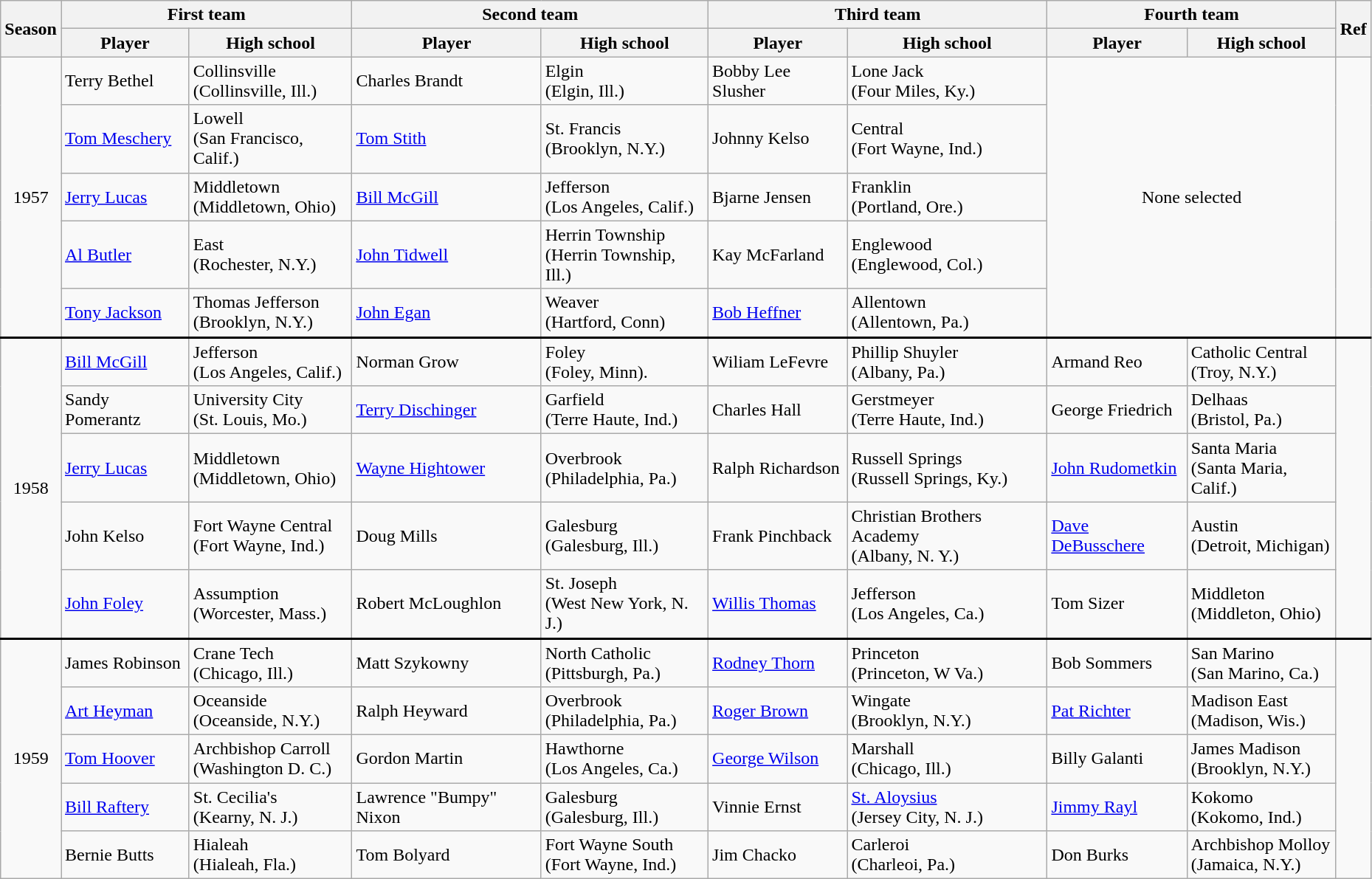<table class="wikitable" style="width:98%">
<tr>
<th rowspan=2>Season</th>
<th colspan=2>First team</th>
<th colspan=2>Second team</th>
<th colspan=2>Third team</th>
<th colspan=2>Fourth team</th>
<th rowspan=2>Ref</th>
</tr>
<tr>
<th>Player</th>
<th>High school</th>
<th>Player</th>
<th>High school</th>
<th>Player</th>
<th>High school</th>
<th>Player</th>
<th>High school</th>
</tr>
<tr>
<td rowspan=5 style="text-align:center;">1957</td>
<td>Terry Bethel</td>
<td>Collinsville<br>(Collinsville, Ill.)</td>
<td>Charles Brandt</td>
<td>Elgin<br>(Elgin, Ill.)</td>
<td>Bobby Lee Slusher</td>
<td>Lone Jack<br>(Four Miles, Ky.)</td>
<td colspan=2 rowspan=5 style="text-align:center;">None selected</td>
<td rowspan=5></td>
</tr>
<tr>
<td><a href='#'>Tom Meschery</a></td>
<td>Lowell<br>(San Francisco, Calif.)</td>
<td><a href='#'>Tom Stith</a></td>
<td>St. Francis<br>(Brooklyn, N.Y.)</td>
<td>Johnny Kelso</td>
<td>Central<br>(Fort Wayne, Ind.)</td>
</tr>
<tr>
<td><a href='#'>Jerry Lucas</a></td>
<td>Middletown<br>(Middletown, Ohio)</td>
<td><a href='#'>Bill McGill</a></td>
<td>Jefferson<br>(Los Angeles, Calif.)</td>
<td>Bjarne Jensen</td>
<td>Franklin<br>(Portland, Ore.)</td>
</tr>
<tr>
<td><a href='#'>Al Butler</a></td>
<td>East<br>(Rochester, N.Y.)</td>
<td><a href='#'>John Tidwell</a></td>
<td>Herrin Township<br>(Herrin Township, Ill.)</td>
<td>Kay McFarland</td>
<td>Englewood<br>(Englewood, Col.)</td>
</tr>
<tr>
<td><a href='#'>Tony Jackson</a></td>
<td>Thomas Jefferson<br>(Brooklyn, N.Y.)</td>
<td><a href='#'>John Egan</a></td>
<td>Weaver<br>(Hartford, Conn)</td>
<td><a href='#'>Bob Heffner</a></td>
<td>Allentown<br>(Allentown, Pa.)</td>
</tr>
<tr style="border-top:2px solid black">
<td rowspan=5 style="text-align:center;">1958</td>
<td><a href='#'>Bill McGill</a></td>
<td>Jefferson<br>(Los Angeles, Calif.)</td>
<td>Norman Grow</td>
<td>Foley<br>(Foley, Minn).</td>
<td>Wiliam LeFevre</td>
<td>Phillip Shuyler<br>(Albany, Pa.)</td>
<td>Armand Reo</td>
<td>Catholic Central<br>(Troy, N.Y.)</td>
<td rowspan=5></td>
</tr>
<tr>
<td>Sandy Pomerantz</td>
<td>University City<br>(St. Louis, Mo.)</td>
<td><a href='#'>Terry Dischinger</a></td>
<td>Garfield<br>(Terre Haute, Ind.)</td>
<td>Charles Hall</td>
<td>Gerstmeyer<br>(Terre Haute, Ind.)</td>
<td>George Friedrich</td>
<td>Delhaas<br>(Bristol, Pa.)</td>
</tr>
<tr>
<td><a href='#'>Jerry Lucas</a></td>
<td>Middletown<br>(Middletown, Ohio)</td>
<td><a href='#'>Wayne Hightower</a></td>
<td>Overbrook<br>(Philadelphia, Pa.)</td>
<td>Ralph Richardson</td>
<td>Russell Springs<br>(Russell Springs, Ky.)</td>
<td><a href='#'>John Rudometkin</a></td>
<td>Santa Maria<br>(Santa Maria, Calif.)</td>
</tr>
<tr>
<td>John Kelso</td>
<td>Fort Wayne Central<br>(Fort Wayne, Ind.)</td>
<td>Doug Mills</td>
<td>Galesburg<br>(Galesburg, Ill.)</td>
<td>Frank Pinchback</td>
<td>Christian Brothers Academy<br>(Albany, N. Y.)</td>
<td><a href='#'>Dave DeBusschere</a></td>
<td>Austin<br>(Detroit, Michigan)</td>
</tr>
<tr>
<td><a href='#'>John Foley</a></td>
<td>Assumption<br>(Worcester, Mass.)</td>
<td>Robert McLoughlon</td>
<td>St. Joseph<br>(West New York, N. J.)</td>
<td><a href='#'>Willis Thomas</a></td>
<td>Jefferson<br>(Los Angeles, Ca.)</td>
<td>Tom Sizer</td>
<td>Middleton<br>(Middleton, Ohio)</td>
</tr>
<tr style="border-top:2px solid black">
<td rowspan=5 style="text-align:center;">1959</td>
<td>James Robinson</td>
<td>Crane Tech<br>(Chicago, Ill.)</td>
<td>Matt Szykowny</td>
<td>North Catholic<br>(Pittsburgh, Pa.)</td>
<td><a href='#'>Rodney Thorn</a></td>
<td>Princeton<br>(Princeton, W Va.)</td>
<td>Bob Sommers</td>
<td>San Marino<br>(San Marino, Ca.)</td>
<td rowspan=5></td>
</tr>
<tr>
<td><a href='#'>Art Heyman</a></td>
<td>Oceanside<br>(Oceanside, N.Y.)</td>
<td>Ralph Heyward</td>
<td>Overbrook<br>(Philadelphia, Pa.)</td>
<td><a href='#'>Roger Brown</a></td>
<td>Wingate<br>(Brooklyn, N.Y.)</td>
<td><a href='#'>Pat Richter</a></td>
<td>Madison East<br>(Madison, Wis.)</td>
</tr>
<tr>
<td><a href='#'>Tom Hoover</a></td>
<td>Archbishop Carroll<br>(Washington D. C.)</td>
<td>Gordon Martin</td>
<td>Hawthorne<br>(Los Angeles, Ca.)</td>
<td><a href='#'>George Wilson</a></td>
<td>Marshall<br>(Chicago, Ill.)</td>
<td>Billy Galanti</td>
<td>James Madison<br>(Brooklyn, N.Y.)</td>
</tr>
<tr>
<td><a href='#'>Bill Raftery</a></td>
<td>St. Cecilia's<br>(Kearny, N. J.)</td>
<td>Lawrence "Bumpy" Nixon</td>
<td>Galesburg<br>(Galesburg, Ill.)</td>
<td>Vinnie Ernst</td>
<td><a href='#'>St. Aloysius</a><br>(Jersey City, N. J.)</td>
<td><a href='#'>Jimmy Rayl</a></td>
<td>Kokomo<br>(Kokomo, Ind.)</td>
</tr>
<tr>
<td>Bernie Butts</td>
<td>Hialeah<br>(Hialeah, Fla.)</td>
<td>Tom Bolyard</td>
<td>Fort Wayne South<br>(Fort Wayne, Ind.)</td>
<td>Jim Chacko</td>
<td>Carleroi<br>(Charleoi, Pa.)</td>
<td>Don Burks</td>
<td>Archbishop Molloy<br>(Jamaica, N.Y.)</td>
</tr>
</table>
